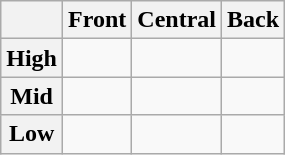<table class="wikitable">
<tr>
<th></th>
<th>Front</th>
<th>Central</th>
<th>Back</th>
</tr>
<tr>
<th>High</th>
<td align="center"></td>
<td></td>
<td align="center"></td>
</tr>
<tr>
<th>Mid</th>
<td align="center"></td>
<td></td>
<td align="center"></td>
</tr>
<tr>
<th>Low</th>
<td></td>
<td align="center"></td>
<td></td>
</tr>
</table>
